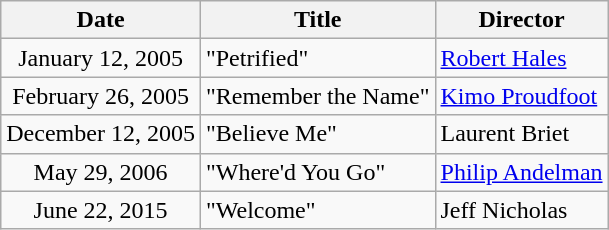<table class="wikitable">
<tr>
<th>Date</th>
<th>Title</th>
<th>Director</th>
</tr>
<tr>
<td align="center">January 12, 2005</td>
<td>"Petrified"</td>
<td><a href='#'>Robert Hales</a></td>
</tr>
<tr>
<td align="center">February 26, 2005</td>
<td>"Remember the Name"</td>
<td><a href='#'>Kimo Proudfoot</a></td>
</tr>
<tr>
<td align="center">December 12, 2005</td>
<td>"Believe Me"</td>
<td>Laurent Briet</td>
</tr>
<tr>
<td align="center">May 29, 2006</td>
<td>"Where'd You Go"</td>
<td><a href='#'>Philip Andelman</a></td>
</tr>
<tr>
<td align="center">June 22, 2015</td>
<td>"Welcome"</td>
<td>Jeff Nicholas</td>
</tr>
</table>
